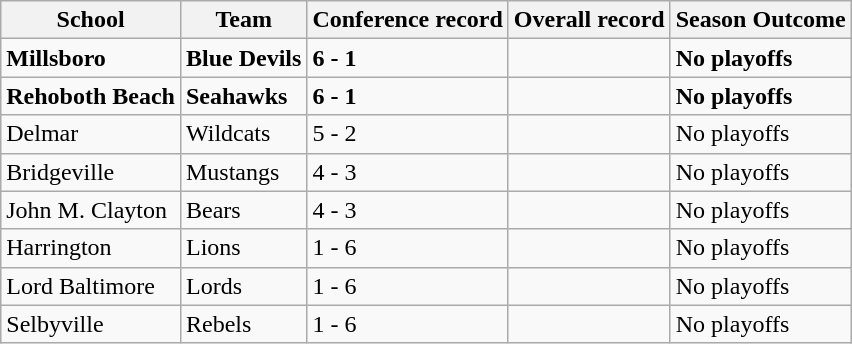<table class="wikitable mw-collapsible mw-collapsed">
<tr>
<th>School</th>
<th>Team</th>
<th>Conference record</th>
<th>Overall record</th>
<th>Season Outcome</th>
</tr>
<tr>
<td><strong> Millsboro </strong></td>
<td><strong> Blue Devils </strong></td>
<td><strong>6 - 1</strong></td>
<td></td>
<td><strong>No playoffs</strong></td>
</tr>
<tr>
<td><strong> Rehoboth Beach </strong></td>
<td><strong> Seahawks </strong></td>
<td><strong>6 - 1</strong></td>
<td></td>
<td><strong>No playoffs</strong></td>
</tr>
<tr>
<td>Delmar</td>
<td>Wildcats</td>
<td>5 - 2</td>
<td></td>
<td>No playoffs</td>
</tr>
<tr>
<td>Bridgeville</td>
<td>Mustangs</td>
<td>4 - 3</td>
<td></td>
<td>No playoffs</td>
</tr>
<tr>
<td>John M. Clayton</td>
<td>Bears</td>
<td>4 - 3</td>
<td></td>
<td>No playoffs</td>
</tr>
<tr>
<td>Harrington</td>
<td>Lions</td>
<td>1 - 6</td>
<td></td>
<td>No playoffs</td>
</tr>
<tr>
<td>Lord Baltimore</td>
<td>Lords</td>
<td>1 - 6</td>
<td></td>
<td>No playoffs</td>
</tr>
<tr>
<td>Selbyville</td>
<td>Rebels</td>
<td>1 - 6</td>
<td></td>
<td>No playoffs</td>
</tr>
</table>
